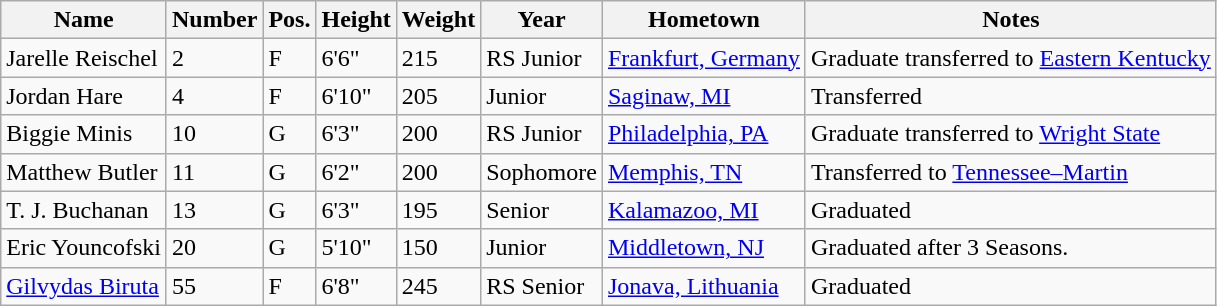<table class="wikitable sortable" border="1">
<tr>
<th>Name</th>
<th>Number</th>
<th>Pos.</th>
<th>Height</th>
<th>Weight</th>
<th>Year</th>
<th>Hometown</th>
<th class="unsortable">Notes</th>
</tr>
<tr>
<td>Jarelle Reischel</td>
<td>2</td>
<td>F</td>
<td>6'6"</td>
<td>215</td>
<td>RS Junior</td>
<td><a href='#'>Frankfurt, Germany</a></td>
<td>Graduate transferred to <a href='#'>Eastern Kentucky</a></td>
</tr>
<tr>
<td>Jordan Hare</td>
<td>4</td>
<td>F</td>
<td>6'10"</td>
<td>205</td>
<td>Junior</td>
<td><a href='#'>Saginaw, MI</a></td>
<td>Transferred</td>
</tr>
<tr>
<td>Biggie Minis</td>
<td>10</td>
<td>G</td>
<td>6'3"</td>
<td>200</td>
<td>RS Junior</td>
<td><a href='#'>Philadelphia, PA</a></td>
<td>Graduate transferred to <a href='#'>Wright State</a></td>
</tr>
<tr>
<td>Matthew Butler</td>
<td>11</td>
<td>G</td>
<td>6'2"</td>
<td>200</td>
<td>Sophomore</td>
<td><a href='#'>Memphis, TN</a></td>
<td>Transferred to <a href='#'>Tennessee–Martin</a></td>
</tr>
<tr>
<td>T. J. Buchanan</td>
<td>13</td>
<td>G</td>
<td>6'3"</td>
<td>195</td>
<td>Senior</td>
<td><a href='#'>Kalamazoo, MI</a></td>
<td>Graduated</td>
</tr>
<tr>
<td>Eric Youncofski</td>
<td>20</td>
<td>G</td>
<td>5'10"</td>
<td>150</td>
<td>Junior</td>
<td><a href='#'>Middletown, NJ</a></td>
<td>Graduated after 3 Seasons.</td>
</tr>
<tr>
<td><a href='#'>Gilvydas Biruta</a></td>
<td>55</td>
<td>F</td>
<td>6'8"</td>
<td>245</td>
<td>RS Senior</td>
<td><a href='#'>Jonava, Lithuania</a></td>
<td>Graduated</td>
</tr>
</table>
